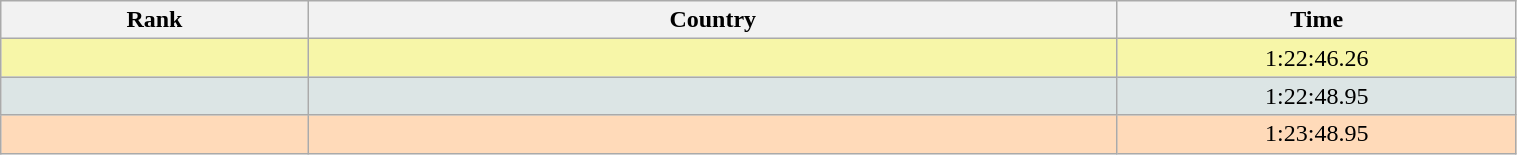<table class="wikitable" width=80% style="font-size:100%; text-align:center;">
<tr>
<th width = 60>Rank</th>
<th width = 170>Country</th>
<th width = 80>Time</th>
</tr>
<tr bgcolor=f7f6a8>
<td></td>
<td align=left></td>
<td>1:22:46.26</td>
</tr>
<tr bgcolor=dce5e5>
<td></td>
<td align=left></td>
<td>1:22:48.95</td>
</tr>
<tr bgcolor=ffdab9>
<td></td>
<td align=left></td>
<td>1:23:48.95</td>
</tr>
</table>
